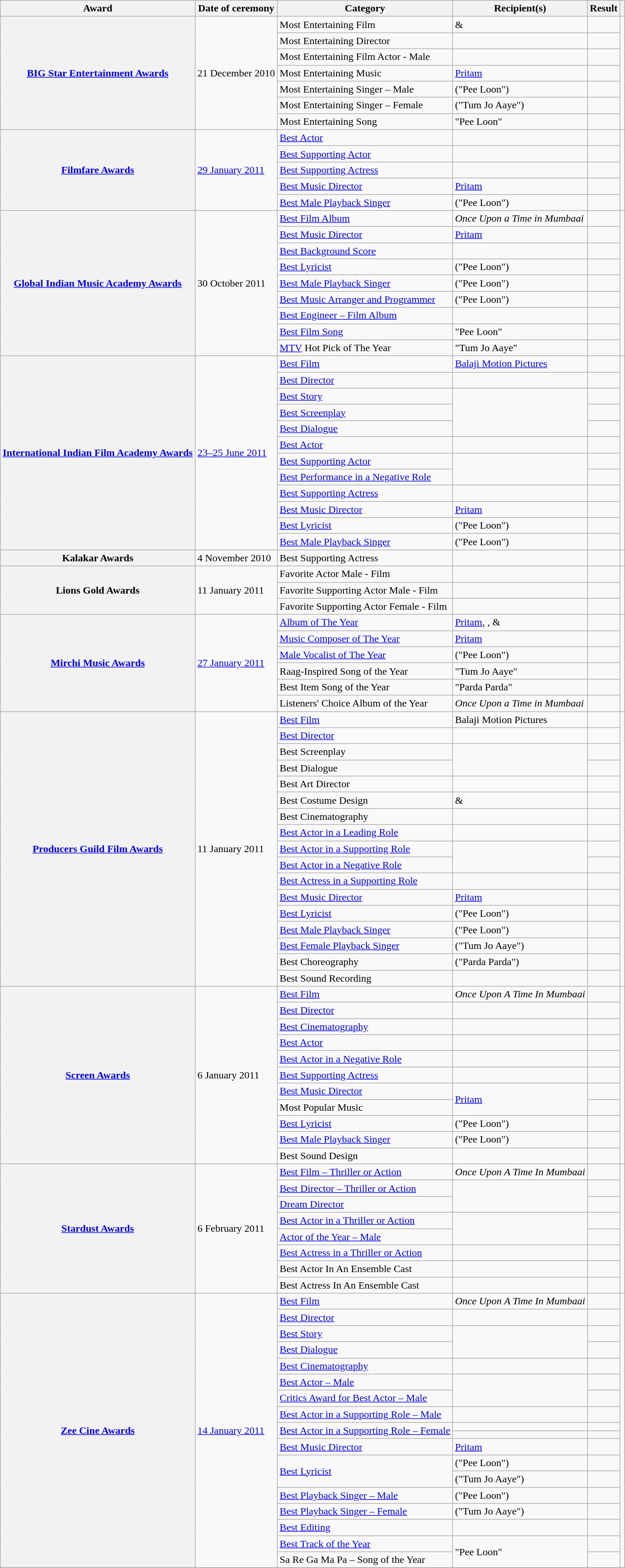<table class="wikitable plainrowheaders sortable">
<tr>
<th scope="col">Award</th>
<th scope="col">Date of ceremony</th>
<th scope="col">Category</th>
<th scope="col">Recipient(s)</th>
<th scope="col" class="unsortable">Result</th>
<th scope="col" class="unsortable"></th>
</tr>
<tr>
<th scope="row" rowspan="7"><a href='#'>BIG Star Entertainment Awards</a></th>
<td rowspan="7">21 December 2010</td>
<td>Most Entertaining Film</td>
<td> & </td>
<td></td>
<td style="text-align:center;" rowspan="7"></td>
</tr>
<tr>
<td>Most Entertaining Director</td>
<td></td>
<td></td>
</tr>
<tr>
<td>Most Entertaining Film Actor - Male</td>
<td></td>
<td></td>
</tr>
<tr>
<td>Most Entertaining Music</td>
<td><a href='#'>Pritam</a></td>
<td></td>
</tr>
<tr>
<td>Most Entertaining Singer – Male</td>
<td> ("Pee Loon")</td>
<td></td>
</tr>
<tr>
<td>Most Entertaining Singer – Female</td>
<td> ("Tum Jo Aaye")</td>
<td></td>
</tr>
<tr>
<td>Most Entertaining Song</td>
<td>"Pee Loon"</td>
<td></td>
</tr>
<tr>
<th scope="row" rowspan="5"><a href='#'>Filmfare Awards</a></th>
<td rowspan="5"><a href='#'>29 January 2011</a></td>
<td><a href='#'>Best Actor</a></td>
<td></td>
<td></td>
<td style="text-align:center;" rowspan="5"></td>
</tr>
<tr>
<td><a href='#'>Best Supporting Actor</a></td>
<td></td>
<td></td>
</tr>
<tr>
<td><a href='#'>Best Supporting Actress</a></td>
<td></td>
<td></td>
</tr>
<tr>
<td><a href='#'>Best Music Director</a></td>
<td><a href='#'>Pritam</a></td>
<td></td>
</tr>
<tr>
<td><a href='#'>Best Male Playback Singer</a></td>
<td> ("Pee Loon")</td>
<td></td>
</tr>
<tr>
<th scope="row" rowspan="9"><a href='#'>Global Indian Music Academy Awards</a></th>
<td rowspan="9">30 October 2011</td>
<td><a href='#'>Best Film Album</a></td>
<td><em>Once Upon a Time in Mumbaai</em></td>
<td></td>
<td style="text-align:center;" rowspan="9"><br></td>
</tr>
<tr>
<td><a href='#'>Best Music Director</a></td>
<td><a href='#'>Pritam</a></td>
<td></td>
</tr>
<tr>
<td><a href='#'>Best Background Score</a></td>
<td></td>
<td></td>
</tr>
<tr>
<td><a href='#'>Best Lyricist</a></td>
<td> ("Pee Loon")</td>
<td></td>
</tr>
<tr>
<td><a href='#'>Best Male Playback Singer</a></td>
<td> ("Pee Loon")</td>
<td></td>
</tr>
<tr>
<td><a href='#'>Best Music Arranger and Programmer</a></td>
<td> ("Pee Loon")</td>
<td></td>
</tr>
<tr>
<td><a href='#'>Best Engineer – Film Album</a></td>
<td></td>
<td></td>
</tr>
<tr>
<td><a href='#'>Best Film Song</a></td>
<td>"Pee Loon"</td>
<td></td>
</tr>
<tr>
<td><a href='#'>MTV</a> Hot Pick of The Year</td>
<td>"Tum Jo Aaye"</td>
<td></td>
</tr>
<tr>
<th scope="row" rowspan="12"><a href='#'>International Indian Film Academy Awards</a></th>
<td rowspan="12"><a href='#'>23–25 June 2011</a></td>
<td><a href='#'>Best Film</a></td>
<td><a href='#'>Balaji Motion Pictures</a></td>
<td></td>
<td style="text-align:center;" rowspan="12"><br></td>
</tr>
<tr>
<td><a href='#'>Best Director</a></td>
<td></td>
<td></td>
</tr>
<tr>
<td><a href='#'>Best Story</a></td>
<td rowspan="3"></td>
<td></td>
</tr>
<tr>
<td><a href='#'>Best Screenplay</a></td>
<td></td>
</tr>
<tr>
<td><a href='#'>Best Dialogue</a></td>
<td></td>
</tr>
<tr>
<td><a href='#'>Best Actor</a></td>
<td></td>
<td></td>
</tr>
<tr>
<td><a href='#'>Best Supporting Actor</a></td>
<td rowspan="2"></td>
<td></td>
</tr>
<tr>
<td><a href='#'>Best Performance in a Negative Role</a></td>
<td></td>
</tr>
<tr>
<td><a href='#'>Best Supporting Actress</a></td>
<td></td>
<td></td>
</tr>
<tr>
<td><a href='#'>Best Music Director</a></td>
<td><a href='#'>Pritam</a></td>
<td></td>
</tr>
<tr>
<td><a href='#'>Best Lyricist</a></td>
<td> ("Pee Loon")</td>
<td></td>
</tr>
<tr>
<td><a href='#'>Best Male Playback Singer</a></td>
<td> ("Pee Loon")</td>
<td></td>
</tr>
<tr>
<th scope="row">Kalakar Awards</th>
<td>4 November 2010</td>
<td>Best Supporting Actress</td>
<td></td>
<td></td>
<td style="text-align:center;"></td>
</tr>
<tr>
<th scope="row" rowspan="3">Lions Gold Awards</th>
<td rowspan="3">11 January 2011</td>
<td>Favorite Actor Male - Film</td>
<td></td>
<td></td>
<td style="text-align:center;" rowspan="3"></td>
</tr>
<tr>
<td>Favorite Supporting Actor Male - Film</td>
<td></td>
<td></td>
</tr>
<tr>
<td>Favorite Supporting Actor Female - Film</td>
<td></td>
<td></td>
</tr>
<tr>
<th scope="row" rowspan="6"><a href='#'>Mirchi Music Awards</a></th>
<td rowspan="6"><a href='#'>27 January 2011</a></td>
<td><a href='#'>Album of The Year</a></td>
<td><a href='#'>Pritam</a>, ,  & </td>
<td></td>
<td style="text-align:center;" rowspan="6"><br></td>
</tr>
<tr>
<td><a href='#'>Music Composer of The Year</a></td>
<td><a href='#'>Pritam</a></td>
<td></td>
</tr>
<tr>
<td><a href='#'>Male Vocalist of The Year</a></td>
<td> ("Pee Loon")</td>
<td></td>
</tr>
<tr>
<td>Raag-Inspired Song of the Year</td>
<td>"Tum Jo Aaye"</td>
<td></td>
</tr>
<tr>
<td>Best Item Song of the Year</td>
<td>"Parda Parda"</td>
<td></td>
</tr>
<tr>
<td>Listeners' Choice Album of the Year</td>
<td><em>Once Upon a Time in Mumbaai</em></td>
<td></td>
</tr>
<tr>
<th scope="row" rowspan="17"><a href='#'>Producers Guild Film Awards</a> </th>
<td rowspan="17">11 January 2011</td>
<td><a href='#'>Best Film</a></td>
<td>Balaji Motion Pictures</td>
<td></td>
<td style="text-align:center;" rowspan="17"><br></td>
</tr>
<tr>
<td><a href='#'>Best Director</a></td>
<td></td>
<td></td>
</tr>
<tr>
<td>Best Screenplay</td>
<td rowspan="2"></td>
<td></td>
</tr>
<tr>
<td>Best Dialogue</td>
<td></td>
</tr>
<tr>
<td>Best Art Director</td>
<td></td>
<td></td>
</tr>
<tr>
<td>Best Costume Design</td>
<td> & </td>
<td></td>
</tr>
<tr>
<td>Best Cinematography</td>
<td></td>
<td></td>
</tr>
<tr>
<td><a href='#'>Best Actor in a Leading Role</a></td>
<td></td>
<td></td>
</tr>
<tr>
<td><a href='#'>Best Actor in a Supporting Role</a></td>
<td rowspan="2"></td>
<td></td>
</tr>
<tr>
<td><a href='#'>Best Actor in a Negative Role</a></td>
<td></td>
</tr>
<tr>
<td><a href='#'>Best Actress in a Supporting Role</a></td>
<td></td>
<td></td>
</tr>
<tr>
<td><a href='#'>Best Music Director</a></td>
<td><a href='#'>Pritam</a></td>
<td></td>
</tr>
<tr>
<td><a href='#'>Best Lyricist</a></td>
<td> ("Pee Loon")</td>
<td></td>
</tr>
<tr>
<td><a href='#'>Best Male Playback Singer</a></td>
<td> ("Pee Loon")</td>
<td></td>
</tr>
<tr>
<td><a href='#'>Best Female Playback Singer</a></td>
<td> ("Tum Jo Aaye")</td>
<td></td>
</tr>
<tr>
<td>Best Choreography</td>
<td> ("Parda Parda")</td>
<td></td>
</tr>
<tr>
<td>Best Sound Recording</td>
<td></td>
<td></td>
</tr>
<tr>
<th scope="row" rowspan="11"><a href='#'>Screen Awards</a></th>
<td rowspan="11">6 January 2011</td>
<td><a href='#'>Best Film</a></td>
<td><em>Once Upon A Time In Mumbaai</em></td>
<td></td>
<td style="text-align:center;" rowspan="11"><br></td>
</tr>
<tr>
<td><a href='#'>Best Director</a></td>
<td></td>
<td></td>
</tr>
<tr>
<td><a href='#'>Best Cinematography</a></td>
<td></td>
<td></td>
</tr>
<tr>
<td><a href='#'>Best Actor</a></td>
<td></td>
<td></td>
</tr>
<tr>
<td><a href='#'>Best Actor in a Negative Role</a></td>
<td></td>
<td></td>
</tr>
<tr>
<td><a href='#'>Best Supporting Actress</a></td>
<td></td>
<td></td>
</tr>
<tr>
<td><a href='#'>Best Music Director</a></td>
<td rowspan="2"><a href='#'>Pritam</a></td>
<td></td>
</tr>
<tr>
<td>Most Popular Music</td>
<td></td>
</tr>
<tr>
<td><a href='#'>Best Lyricist</a></td>
<td> ("Pee Loon")</td>
<td></td>
</tr>
<tr>
<td><a href='#'>Best Male Playback Singer</a></td>
<td> ("Pee Loon")</td>
<td></td>
</tr>
<tr>
<td>Best Sound Design</td>
<td></td>
<td></td>
</tr>
<tr>
<th scope="row" rowspan="8"><a href='#'>Stardust Awards</a></th>
<td rowspan="8">6 February 2011</td>
<td><a href='#'>Best Film – Thriller or Action</a></td>
<td><em>Once Upon A Time In Mumbaai</em></td>
<td></td>
<td style="text-align:center;" rowspan="8"><br></td>
</tr>
<tr>
<td><a href='#'>Best Director – Thriller or Action</a></td>
<td rowspan="2"></td>
<td></td>
</tr>
<tr>
<td><a href='#'>Dream Director</a></td>
<td></td>
</tr>
<tr>
<td><a href='#'>Best Actor in a Thriller or Action</a></td>
<td rowspan="2"></td>
<td></td>
</tr>
<tr>
<td><a href='#'>Actor of the Year – Male</a></td>
<td></td>
</tr>
<tr>
<td><a href='#'>Best Actress in a Thriller or Action</a></td>
<td></td>
<td></td>
</tr>
<tr>
<td>Best Actor In An Ensemble Cast</td>
<td></td>
<td></td>
</tr>
<tr>
<td>Best Actress In An Ensemble Cast</td>
<td></td>
<td></td>
</tr>
<tr>
<th scope="row" rowspan="18"><a href='#'>Zee Cine Awards</a></th>
<td rowspan="18"><a href='#'>14 January 2011</a></td>
<td><a href='#'>Best Film</a></td>
<td><em>Once Upon A Time In Mumbaai</em></td>
<td></td>
<td style="text-align:center;" rowspan="18"><br></td>
</tr>
<tr>
<td><a href='#'>Best Director</a></td>
<td></td>
<td></td>
</tr>
<tr>
<td><a href='#'>Best Story</a></td>
<td rowspan="2"></td>
<td></td>
</tr>
<tr>
<td><a href='#'>Best Dialogue</a></td>
<td></td>
</tr>
<tr>
<td><a href='#'>Best Cinematography</a></td>
<td></td>
<td></td>
</tr>
<tr>
<td><a href='#'>Best Actor – Male</a></td>
<td rowspan="2"></td>
<td></td>
</tr>
<tr>
<td><a href='#'>Critics Award for Best Actor – Male</a></td>
<td></td>
</tr>
<tr>
<td><a href='#'>Best Actor in a Supporting Role – Male</a></td>
<td></td>
<td></td>
</tr>
<tr>
<td rowspan="2"><a href='#'>Best Actor in a Supporting Role – Female</a></td>
<td></td>
<td></td>
</tr>
<tr>
<td></td>
<td></td>
</tr>
<tr>
<td><a href='#'>Best Music Director</a></td>
<td><a href='#'>Pritam</a></td>
<td></td>
</tr>
<tr>
<td rowspan="2"><a href='#'>Best Lyricist</a></td>
<td> ("Pee Loon")</td>
<td></td>
</tr>
<tr>
<td> ("Tum Jo Aaye")</td>
<td></td>
</tr>
<tr>
<td><a href='#'>Best Playback Singer – Male</a></td>
<td> ("Pee Loon")</td>
<td></td>
</tr>
<tr>
<td><a href='#'>Best Playback Singer – Female</a></td>
<td> ("Tum Jo Aaye")</td>
<td></td>
</tr>
<tr>
<td><a href='#'>Best Editing</a></td>
<td></td>
<td></td>
</tr>
<tr>
<td><a href='#'>Best Track of the Year</a></td>
<td rowspan="2">"Pee Loon"</td>
<td></td>
</tr>
<tr>
<td>Sa Re Ga Ma Pa – Song of the Year</td>
<td></td>
</tr>
<tr>
</tr>
</table>
